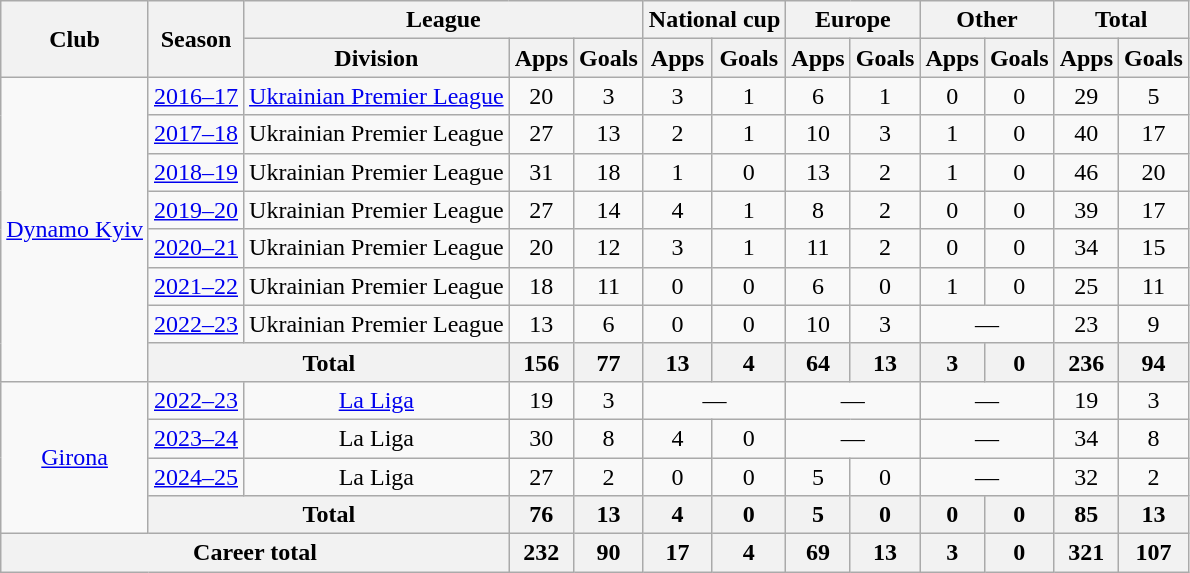<table class="wikitable" style="text-align: center;">
<tr>
<th rowspan="2">Club</th>
<th rowspan="2">Season</th>
<th colspan="3">League</th>
<th colspan="2">National cup</th>
<th colspan="2">Europe</th>
<th colspan="2">Other</th>
<th colspan="2">Total</th>
</tr>
<tr>
<th>Division</th>
<th>Apps</th>
<th>Goals</th>
<th>Apps</th>
<th>Goals</th>
<th>Apps</th>
<th>Goals</th>
<th>Apps</th>
<th>Goals</th>
<th>Apps</th>
<th>Goals</th>
</tr>
<tr>
<td rowspan="8"><a href='#'>Dynamo Kyiv</a></td>
<td><a href='#'>2016–17</a></td>
<td><a href='#'>Ukrainian Premier League</a></td>
<td>20</td>
<td>3</td>
<td>3</td>
<td>1</td>
<td>6</td>
<td>1</td>
<td>0</td>
<td>0</td>
<td>29</td>
<td>5</td>
</tr>
<tr>
<td><a href='#'>2017–18</a></td>
<td>Ukrainian Premier League</td>
<td>27</td>
<td>13</td>
<td>2</td>
<td>1</td>
<td>10</td>
<td>3</td>
<td>1</td>
<td>0</td>
<td>40</td>
<td>17</td>
</tr>
<tr>
<td><a href='#'>2018–19</a></td>
<td>Ukrainian Premier League</td>
<td>31</td>
<td>18</td>
<td>1</td>
<td>0</td>
<td>13</td>
<td>2</td>
<td>1</td>
<td>0</td>
<td>46</td>
<td>20</td>
</tr>
<tr>
<td><a href='#'>2019–20</a></td>
<td>Ukrainian Premier League</td>
<td>27</td>
<td>14</td>
<td>4</td>
<td>1</td>
<td>8</td>
<td>2</td>
<td>0</td>
<td>0</td>
<td>39</td>
<td>17</td>
</tr>
<tr>
<td><a href='#'>2020–21</a></td>
<td>Ukrainian Premier League</td>
<td>20</td>
<td>12</td>
<td>3</td>
<td>1</td>
<td>11</td>
<td>2</td>
<td>0</td>
<td>0</td>
<td>34</td>
<td>15</td>
</tr>
<tr>
<td><a href='#'>2021–22</a></td>
<td>Ukrainian Premier League</td>
<td>18</td>
<td>11</td>
<td>0</td>
<td>0</td>
<td>6</td>
<td>0</td>
<td>1</td>
<td>0</td>
<td>25</td>
<td>11</td>
</tr>
<tr>
<td><a href='#'>2022–23</a></td>
<td>Ukrainian Premier League</td>
<td>13</td>
<td>6</td>
<td>0</td>
<td>0</td>
<td>10</td>
<td>3</td>
<td colspan="2">—</td>
<td>23</td>
<td>9</td>
</tr>
<tr>
<th colspan="2">Total</th>
<th>156</th>
<th>77</th>
<th>13</th>
<th>4</th>
<th>64</th>
<th>13</th>
<th>3</th>
<th>0</th>
<th>236</th>
<th>94</th>
</tr>
<tr>
<td rowspan="4"><a href='#'>Girona</a></td>
<td><a href='#'>2022–23</a></td>
<td><a href='#'>La Liga</a></td>
<td>19</td>
<td>3</td>
<td colspan="2">—</td>
<td colspan="2">—</td>
<td colspan="2">—</td>
<td>19</td>
<td>3</td>
</tr>
<tr>
<td><a href='#'>2023–24</a></td>
<td>La Liga</td>
<td>30</td>
<td>8</td>
<td>4</td>
<td>0</td>
<td colspan="2">—</td>
<td colspan="2">—</td>
<td>34</td>
<td>8</td>
</tr>
<tr>
<td><a href='#'>2024–25</a></td>
<td>La Liga</td>
<td>27</td>
<td>2</td>
<td>0</td>
<td>0</td>
<td>5</td>
<td>0</td>
<td colspan="2">—</td>
<td>32</td>
<td>2</td>
</tr>
<tr>
<th colspan="2">Total</th>
<th>76</th>
<th>13</th>
<th>4</th>
<th>0</th>
<th>5</th>
<th>0</th>
<th>0</th>
<th>0</th>
<th>85</th>
<th>13</th>
</tr>
<tr>
<th colspan="3">Career total</th>
<th>232</th>
<th>90</th>
<th>17</th>
<th>4</th>
<th>69</th>
<th>13</th>
<th>3</th>
<th>0</th>
<th>321</th>
<th>107</th>
</tr>
</table>
